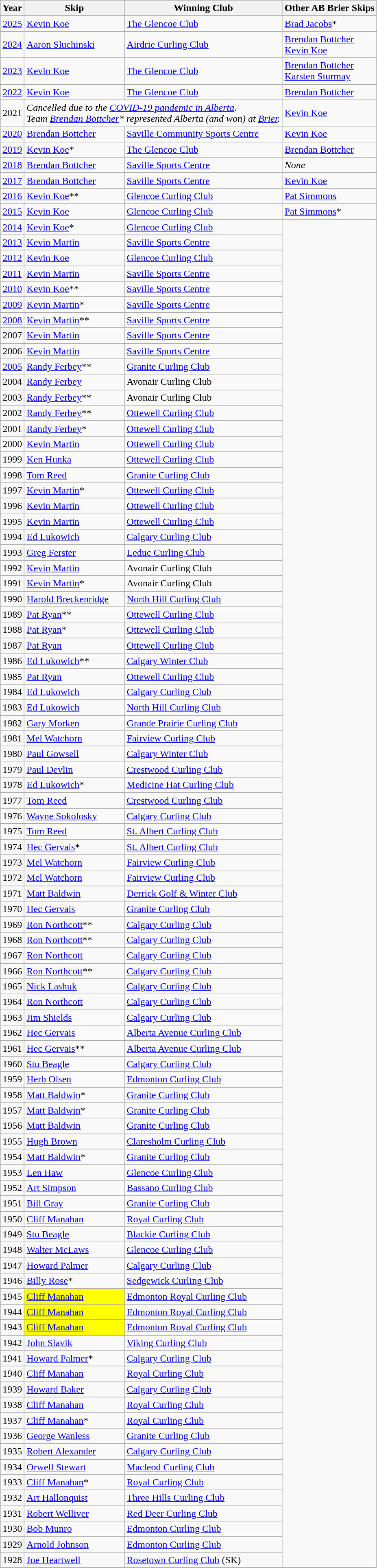<table class="wikitable">
<tr>
<th scope="col">Year</th>
<th scope="col">Skip</th>
<th scope="col">Winning Club</th>
<th scope="col">Other AB Brier Skips</th>
</tr>
<tr>
<td><a href='#'>2025</a></td>
<td><a href='#'>Kevin Koe</a></td>
<td><a href='#'>The Glencoe Club</a></td>
<td><a href='#'>Brad Jacobs</a>*</td>
</tr>
<tr>
<td><a href='#'>2024</a></td>
<td><a href='#'>Aaron Sluchinski</a></td>
<td><a href='#'>Airdrie Curling Club</a></td>
<td><a href='#'>Brendan Bottcher</a> <br> <a href='#'>Kevin Koe</a></td>
</tr>
<tr>
<td><a href='#'>2023</a></td>
<td><a href='#'>Kevin Koe</a></td>
<td><a href='#'>The Glencoe Club</a></td>
<td><a href='#'>Brendan Bottcher</a> <br> <a href='#'>Karsten Sturmay</a></td>
</tr>
<tr>
<td><a href='#'>2022</a></td>
<td><a href='#'>Kevin Koe</a></td>
<td><a href='#'>The Glencoe Club</a></td>
<td><a href='#'>Brendan Bottcher</a></td>
</tr>
<tr>
<td>2021</td>
<td colspan="2"><em>Cancelled due to the <a href='#'>COVID-19 pandemic in Alberta</a>.<br> Team <a href='#'>Brendan Bottcher</a>* represented Alberta (and won) at <a href='#'>Brier</a>.</em></td>
<td><a href='#'>Kevin Koe</a></td>
</tr>
<tr>
<td><a href='#'>2020</a></td>
<td><a href='#'>Brendan Bottcher</a></td>
<td><a href='#'>Saville Community Sports Centre</a></td>
<td><a href='#'>Kevin Koe</a></td>
</tr>
<tr>
<td><a href='#'>2019</a></td>
<td><a href='#'>Kevin Koe</a>*</td>
<td><a href='#'>The Glencoe Club</a></td>
<td><a href='#'>Brendan Bottcher</a></td>
</tr>
<tr>
<td><a href='#'>2018</a></td>
<td><a href='#'>Brendan Bottcher</a></td>
<td><a href='#'>Saville Sports Centre</a></td>
<td><em>None</em></td>
</tr>
<tr>
<td><a href='#'>2017</a></td>
<td><a href='#'>Brendan Bottcher</a></td>
<td><a href='#'>Saville Sports Centre</a></td>
<td><a href='#'>Kevin Koe</a></td>
</tr>
<tr>
<td><a href='#'>2016</a></td>
<td><a href='#'>Kevin Koe</a>**</td>
<td><a href='#'>Glencoe Curling Club</a></td>
<td><a href='#'>Pat Simmons</a></td>
</tr>
<tr>
<td><a href='#'>2015</a></td>
<td><a href='#'>Kevin Koe</a></td>
<td><a href='#'>Glencoe Curling Club</a></td>
<td><a href='#'>Pat Simmons</a>*</td>
</tr>
<tr>
<td><a href='#'>2014</a></td>
<td><a href='#'>Kevin Koe</a>*</td>
<td><a href='#'>Glencoe Curling Club</a></td>
</tr>
<tr>
<td><a href='#'>2013</a></td>
<td><a href='#'>Kevin Martin</a></td>
<td><a href='#'>Saville Sports Centre</a></td>
</tr>
<tr>
<td><a href='#'>2012</a></td>
<td><a href='#'>Kevin Koe</a></td>
<td><a href='#'>Glencoe Curling Club</a></td>
</tr>
<tr>
<td><a href='#'>2011</a></td>
<td><a href='#'>Kevin Martin</a></td>
<td><a href='#'>Saville Sports Centre</a></td>
</tr>
<tr>
<td><a href='#'>2010</a></td>
<td><a href='#'>Kevin Koe</a>**</td>
<td><a href='#'>Saville Sports Centre</a></td>
</tr>
<tr>
<td><a href='#'>2009</a></td>
<td><a href='#'>Kevin Martin</a>*</td>
<td><a href='#'>Saville Sports Centre</a></td>
</tr>
<tr>
<td><a href='#'>2008</a></td>
<td><a href='#'>Kevin Martin</a>**</td>
<td><a href='#'>Saville Sports Centre</a></td>
</tr>
<tr>
<td>2007</td>
<td><a href='#'>Kevin Martin</a></td>
<td><a href='#'>Saville Sports Centre</a></td>
</tr>
<tr>
<td>2006</td>
<td><a href='#'>Kevin Martin</a></td>
<td><a href='#'>Saville Sports Centre</a></td>
</tr>
<tr>
<td><a href='#'>2005</a></td>
<td><a href='#'>Randy Ferbey</a>**</td>
<td><a href='#'>Granite Curling Club</a></td>
</tr>
<tr>
<td>2004</td>
<td><a href='#'>Randy Ferbey</a></td>
<td>Avonair Curling Club</td>
</tr>
<tr>
<td>2003</td>
<td><a href='#'>Randy Ferbey</a>**</td>
<td>Avonair Curling Club</td>
</tr>
<tr>
<td>2002</td>
<td><a href='#'>Randy Ferbey</a>**</td>
<td><a href='#'>Ottewell Curling Club</a></td>
</tr>
<tr>
<td>2001</td>
<td><a href='#'>Randy Ferbey</a>*</td>
<td><a href='#'>Ottewell Curling Club</a></td>
</tr>
<tr>
<td>2000</td>
<td><a href='#'>Kevin Martin</a></td>
<td><a href='#'>Ottewell Curling Club</a></td>
</tr>
<tr>
<td>1999</td>
<td><a href='#'>Ken Hunka</a></td>
<td><a href='#'>Ottewell Curling Club</a></td>
</tr>
<tr>
<td>1998</td>
<td><a href='#'>Tom Reed</a></td>
<td><a href='#'>Granite Curling Club</a></td>
</tr>
<tr>
<td>1997</td>
<td><a href='#'>Kevin Martin</a>*</td>
<td><a href='#'>Ottewell Curling Club</a></td>
</tr>
<tr>
<td>1996</td>
<td><a href='#'>Kevin Martin</a></td>
<td><a href='#'>Ottewell Curling Club</a></td>
</tr>
<tr>
<td>1995</td>
<td><a href='#'>Kevin Martin</a></td>
<td><a href='#'>Ottewell Curling Club</a></td>
</tr>
<tr>
<td>1994</td>
<td><a href='#'>Ed Lukowich</a></td>
<td><a href='#'>Calgary Curling Club</a></td>
</tr>
<tr>
<td>1993</td>
<td><a href='#'>Greg Ferster</a></td>
<td><a href='#'>Leduc Curling Club</a></td>
</tr>
<tr>
<td>1992</td>
<td><a href='#'>Kevin Martin</a></td>
<td>Avonair Curling Club</td>
</tr>
<tr>
<td>1991</td>
<td><a href='#'>Kevin Martin</a>*</td>
<td>Avonair Curling Club</td>
</tr>
<tr>
<td>1990</td>
<td><a href='#'>Harold Breckenridge</a></td>
<td><a href='#'>North Hill Curling Club</a></td>
</tr>
<tr>
<td>1989</td>
<td><a href='#'>Pat Ryan</a>**</td>
<td><a href='#'>Ottewell Curling Club</a></td>
</tr>
<tr>
<td>1988</td>
<td><a href='#'>Pat Ryan</a>*</td>
<td><a href='#'>Ottewell Curling Club</a></td>
</tr>
<tr>
<td>1987</td>
<td><a href='#'>Pat Ryan</a></td>
<td><a href='#'>Ottewell Curling Club</a></td>
</tr>
<tr>
<td>1986</td>
<td><a href='#'>Ed Lukowich</a>**</td>
<td><a href='#'>Calgary Winter Club</a></td>
</tr>
<tr>
<td>1985</td>
<td><a href='#'>Pat Ryan</a></td>
<td><a href='#'>Ottewell Curling Club</a></td>
</tr>
<tr>
<td>1984</td>
<td><a href='#'>Ed Lukowich</a></td>
<td><a href='#'>Calgary Curling Club</a></td>
</tr>
<tr>
<td>1983</td>
<td><a href='#'>Ed Lukowich</a></td>
<td><a href='#'>North Hill Curling Club</a></td>
</tr>
<tr>
<td>1982</td>
<td><a href='#'>Gary Morken</a></td>
<td><a href='#'>Grande Prairie Curling Club</a></td>
</tr>
<tr>
<td>1981</td>
<td><a href='#'>Mel Watchorn</a></td>
<td><a href='#'>Fairview Curling Club</a></td>
</tr>
<tr>
<td>1980</td>
<td><a href='#'>Paul Gowsell</a></td>
<td><a href='#'>Calgary Winter Club</a></td>
</tr>
<tr>
<td>1979</td>
<td><a href='#'>Paul Devlin</a></td>
<td><a href='#'>Crestwood Curling Club</a></td>
</tr>
<tr>
<td>1978</td>
<td><a href='#'>Ed Lukowich</a>*</td>
<td><a href='#'>Medicine Hat Curling Club</a></td>
</tr>
<tr>
<td>1977</td>
<td><a href='#'>Tom Reed</a></td>
<td><a href='#'>Crestwood Curling Club</a></td>
</tr>
<tr>
<td>1976</td>
<td><a href='#'>Wayne Sokolosky</a></td>
<td><a href='#'>Calgary Curling Club</a></td>
</tr>
<tr>
<td>1975</td>
<td><a href='#'>Tom Reed</a></td>
<td><a href='#'>St. Albert Curling Club</a></td>
</tr>
<tr>
<td>1974</td>
<td><a href='#'>Hec Gervais</a>*</td>
<td><a href='#'>St. Albert Curling Club</a></td>
</tr>
<tr>
<td>1973</td>
<td><a href='#'>Mel Watchorn</a></td>
<td><a href='#'>Fairview Curling Club</a></td>
</tr>
<tr>
<td>1972</td>
<td><a href='#'>Mel Watchorn</a></td>
<td><a href='#'>Fairview Curling Club</a></td>
</tr>
<tr>
<td>1971</td>
<td><a href='#'>Matt Baldwin</a></td>
<td><a href='#'>Derrick Golf & Winter Club</a></td>
</tr>
<tr>
<td>1970</td>
<td><a href='#'>Hec Gervais</a></td>
<td><a href='#'>Granite Curling Club</a></td>
</tr>
<tr>
<td>1969</td>
<td><a href='#'>Ron Northcott</a>**</td>
<td><a href='#'>Calgary Curling Club</a></td>
</tr>
<tr>
<td>1968</td>
<td><a href='#'>Ron Northcott</a>**</td>
<td><a href='#'>Calgary Curling Club</a></td>
</tr>
<tr>
<td>1967</td>
<td><a href='#'>Ron Northcott</a></td>
<td><a href='#'>Calgary Curling Club</a></td>
</tr>
<tr>
<td>1966</td>
<td><a href='#'>Ron Northcott</a>**</td>
<td><a href='#'>Calgary Curling Club</a></td>
</tr>
<tr>
<td>1965</td>
<td><a href='#'>Nick Lashuk</a></td>
<td><a href='#'>Calgary Curling Club</a></td>
</tr>
<tr>
<td>1964</td>
<td><a href='#'>Ron Northcott</a></td>
<td><a href='#'>Calgary Curling Club</a></td>
</tr>
<tr>
<td>1963</td>
<td><a href='#'>Jim Shields</a></td>
<td><a href='#'>Calgary Curling Club</a></td>
</tr>
<tr>
<td>1962</td>
<td><a href='#'>Hec Gervais</a></td>
<td><a href='#'>Alberta Avenue Curling Club</a></td>
</tr>
<tr>
<td>1961</td>
<td><a href='#'>Hec Gervais</a>**</td>
<td><a href='#'>Alberta Avenue Curling Club</a></td>
</tr>
<tr>
<td>1960</td>
<td><a href='#'>Stu Beagle</a></td>
<td><a href='#'>Calgary Curling Club</a></td>
</tr>
<tr>
<td>1959</td>
<td><a href='#'>Herb Olsen</a></td>
<td><a href='#'>Edmonton Curling Club</a></td>
</tr>
<tr>
<td>1958</td>
<td><a href='#'>Matt Baldwin</a>*</td>
<td><a href='#'>Granite Curling Club</a></td>
</tr>
<tr>
<td>1957</td>
<td><a href='#'>Matt Baldwin</a>*</td>
<td><a href='#'>Granite Curling Club</a></td>
</tr>
<tr>
<td>1956</td>
<td><a href='#'>Matt Baldwin</a></td>
<td><a href='#'>Granite Curling Club</a></td>
</tr>
<tr>
<td>1955</td>
<td><a href='#'>Hugh Brown</a></td>
<td><a href='#'>Claresholm Curling Club</a></td>
</tr>
<tr>
<td>1954</td>
<td><a href='#'>Matt Baldwin</a>*</td>
<td><a href='#'>Granite Curling Club</a></td>
</tr>
<tr>
<td>1953</td>
<td><a href='#'>Len Haw</a></td>
<td><a href='#'>Glencoe Curling Club</a></td>
</tr>
<tr>
<td>1952</td>
<td><a href='#'>Art Simpson</a></td>
<td><a href='#'>Bassano Curling Club</a></td>
</tr>
<tr>
<td>1951</td>
<td><a href='#'>Bill Gray</a></td>
<td><a href='#'>Granite Curling Club</a></td>
</tr>
<tr>
<td>1950</td>
<td><a href='#'>Cliff Manahan</a></td>
<td><a href='#'>Royal Curling Club</a></td>
</tr>
<tr>
<td>1949</td>
<td><a href='#'>Stu Beagle</a></td>
<td><a href='#'>Blackie Curling Club</a></td>
</tr>
<tr>
<td>1948</td>
<td><a href='#'>Walter McLaws</a></td>
<td><a href='#'>Glencoe Curling Club</a></td>
</tr>
<tr>
<td>1947</td>
<td><a href='#'>Howard Palmer</a></td>
<td><a href='#'>Calgary Curling Club</a></td>
</tr>
<tr>
<td>1946</td>
<td><a href='#'>Billy Rose</a>*</td>
<td><a href='#'>Sedgewick Curling Club</a></td>
</tr>
<tr>
<td>1945</td>
<td bgcolor="#ffff00"><a href='#'>Cliff Manahan</a></td>
<td><a href='#'>Edmonton Royal Curling Club</a></td>
</tr>
<tr>
<td>1944</td>
<td bgcolor="#ffff00"><a href='#'>Cliff Manahan</a></td>
<td><a href='#'>Edmonton Royal Curling Club</a></td>
</tr>
<tr>
<td>1943</td>
<td bgcolor="#ffff00"><a href='#'>Cliff Manahan</a></td>
<td><a href='#'>Edmonton Royal Curling Club</a></td>
</tr>
<tr>
<td>1942</td>
<td><a href='#'>John Slavik</a></td>
<td><a href='#'>Viking Curling Club</a></td>
</tr>
<tr>
<td>1941</td>
<td><a href='#'>Howard Palmer</a>*</td>
<td><a href='#'>Calgary Curling Club</a></td>
</tr>
<tr>
<td>1940</td>
<td><a href='#'>Cliff Manahan</a></td>
<td><a href='#'>Royal Curling Club</a></td>
</tr>
<tr>
<td>1939</td>
<td><a href='#'>Howard Baker</a></td>
<td><a href='#'>Calgary Curling Club</a></td>
</tr>
<tr>
<td>1938</td>
<td><a href='#'>Cliff Manahan</a></td>
<td><a href='#'>Royal Curling Club</a></td>
</tr>
<tr>
<td>1937</td>
<td><a href='#'>Cliff Manahan</a>*</td>
<td><a href='#'>Royal Curling Club</a></td>
</tr>
<tr>
<td>1936</td>
<td><a href='#'>George Wanless</a></td>
<td><a href='#'>Granite Curling Club</a></td>
</tr>
<tr>
<td>1935</td>
<td><a href='#'>Robert Alexander</a></td>
<td><a href='#'>Calgary Curling Club</a></td>
</tr>
<tr>
<td>1934</td>
<td><a href='#'>Orwell Stewart</a></td>
<td><a href='#'>Macleod Curling Club</a></td>
</tr>
<tr>
<td>1933</td>
<td><a href='#'>Cliff Manahan</a>*</td>
<td><a href='#'>Royal Curling Club</a></td>
</tr>
<tr>
<td>1932</td>
<td><a href='#'>Art Hallonquist</a></td>
<td><a href='#'>Three Hills Curling Club</a></td>
</tr>
<tr>
<td>1931</td>
<td><a href='#'>Robert Welliver</a></td>
<td><a href='#'>Red Deer Curling Club</a></td>
</tr>
<tr>
<td>1930</td>
<td><a href='#'>Bob Munro</a></td>
<td><a href='#'>Edmonton Curling Club</a></td>
</tr>
<tr>
<td>1929</td>
<td><a href='#'>Arnold Johnson</a></td>
<td><a href='#'>Edmonton Curling Club</a></td>
</tr>
<tr>
<td>1928</td>
<td><a href='#'>Joe Heartwell</a></td>
<td><a href='#'>Rosetown Curling Club</a> (SK)</td>
</tr>
</table>
